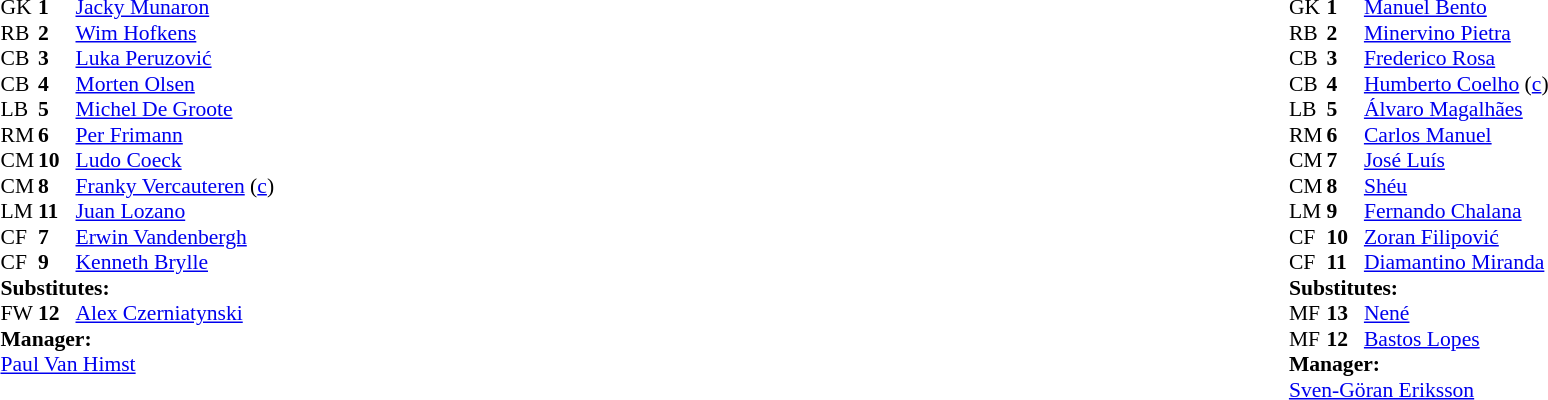<table width="100%">
<tr>
<td valign="top" width="50%"><br><table style="font-size: 90%" cellspacing="0" cellpadding="0">
<tr>
<td colspan="4"></td>
</tr>
<tr>
<th width=25></th>
<th width=25></th>
</tr>
<tr>
<td>GK</td>
<td><strong>1</strong></td>
<td> <a href='#'>Jacky Munaron</a></td>
</tr>
<tr>
<td>RB</td>
<td><strong>2</strong></td>
<td> <a href='#'>Wim Hofkens</a></td>
</tr>
<tr>
<td>CB</td>
<td><strong>3</strong></td>
<td> <a href='#'>Luka Peruzović</a></td>
</tr>
<tr>
<td>CB</td>
<td><strong>4</strong></td>
<td> <a href='#'>Morten Olsen</a></td>
</tr>
<tr>
<td>LB</td>
<td><strong>5</strong></td>
<td> <a href='#'>Michel De Groote</a></td>
<td></td>
</tr>
<tr>
<td>RM</td>
<td><strong>6</strong></td>
<td> <a href='#'>Per Frimann</a></td>
</tr>
<tr>
<td>CM</td>
<td><strong>10</strong></td>
<td> <a href='#'>Ludo Coeck</a></td>
</tr>
<tr>
<td>CM</td>
<td><strong>8</strong></td>
<td> <a href='#'>Franky Vercauteren</a> (<a href='#'>c</a>)</td>
</tr>
<tr>
<td>LM</td>
<td><strong>11</strong></td>
<td> <a href='#'>Juan Lozano</a></td>
</tr>
<tr>
<td>CF</td>
<td><strong>7</strong></td>
<td> <a href='#'>Erwin Vandenbergh</a></td>
<td></td>
<td></td>
</tr>
<tr>
<td>CF</td>
<td><strong>9</strong></td>
<td> <a href='#'>Kenneth Brylle</a></td>
</tr>
<tr>
<td colspan=3><strong>Substitutes:</strong></td>
</tr>
<tr>
<td>FW</td>
<td><strong>12</strong></td>
<td> <a href='#'>Alex Czerniatynski</a></td>
<td></td>
<td></td>
</tr>
<tr>
<td colspan=3><strong>Manager:</strong></td>
</tr>
<tr>
<td colspan=4> <a href='#'>Paul Van Himst</a></td>
</tr>
</table>
</td>
<td valign="top"></td>
<td valign="top" width="50%"><br><table style="font-size:90%" cellspacing="0" cellpadding="0" align="center">
<tr>
<td colspan=4></td>
</tr>
<tr>
<th width=25></th>
<th width=25></th>
</tr>
<tr>
<td>GK</td>
<td><strong>1</strong></td>
<td> <a href='#'>Manuel Bento</a></td>
</tr>
<tr>
<td>RB</td>
<td><strong>2</strong></td>
<td> <a href='#'>Minervino Pietra</a></td>
<td></td>
</tr>
<tr>
<td>CB</td>
<td><strong>3</strong></td>
<td> <a href='#'>Frederico Rosa</a></td>
<td></td>
<td></td>
</tr>
<tr>
<td>CB</td>
<td><strong>4</strong></td>
<td> <a href='#'>Humberto Coelho</a> (<a href='#'>c</a>)</td>
</tr>
<tr>
<td>LB</td>
<td><strong>5</strong></td>
<td> <a href='#'>Álvaro Magalhães</a></td>
</tr>
<tr>
<td>RM</td>
<td><strong>6</strong></td>
<td> <a href='#'>Carlos Manuel</a></td>
</tr>
<tr>
<td>CM</td>
<td><strong>7</strong></td>
<td> <a href='#'>José Luís</a></td>
<td></td>
</tr>
<tr>
<td>CM</td>
<td><strong>8</strong></td>
<td> <a href='#'>Shéu</a></td>
</tr>
<tr>
<td>LM</td>
<td><strong>9</strong></td>
<td> <a href='#'>Fernando Chalana</a></td>
</tr>
<tr>
<td>CF</td>
<td><strong>10</strong></td>
<td> <a href='#'>Zoran Filipović</a></td>
<td></td>
<td></td>
</tr>
<tr>
<td>CF</td>
<td><strong>11</strong></td>
<td> <a href='#'>Diamantino Miranda</a></td>
</tr>
<tr>
<td colspan=3><strong>Substitutes:</strong></td>
</tr>
<tr>
<td>MF</td>
<td><strong>13</strong></td>
<td> <a href='#'>Nené</a></td>
<td></td>
<td></td>
</tr>
<tr>
<td>MF</td>
<td><strong>12</strong></td>
<td> <a href='#'>Bastos Lopes</a></td>
<td></td>
<td></td>
</tr>
<tr>
<td colspan=3><strong>Manager:</strong></td>
</tr>
<tr>
<td colspan=4> <a href='#'>Sven-Göran Eriksson</a></td>
</tr>
</table>
</td>
</tr>
</table>
